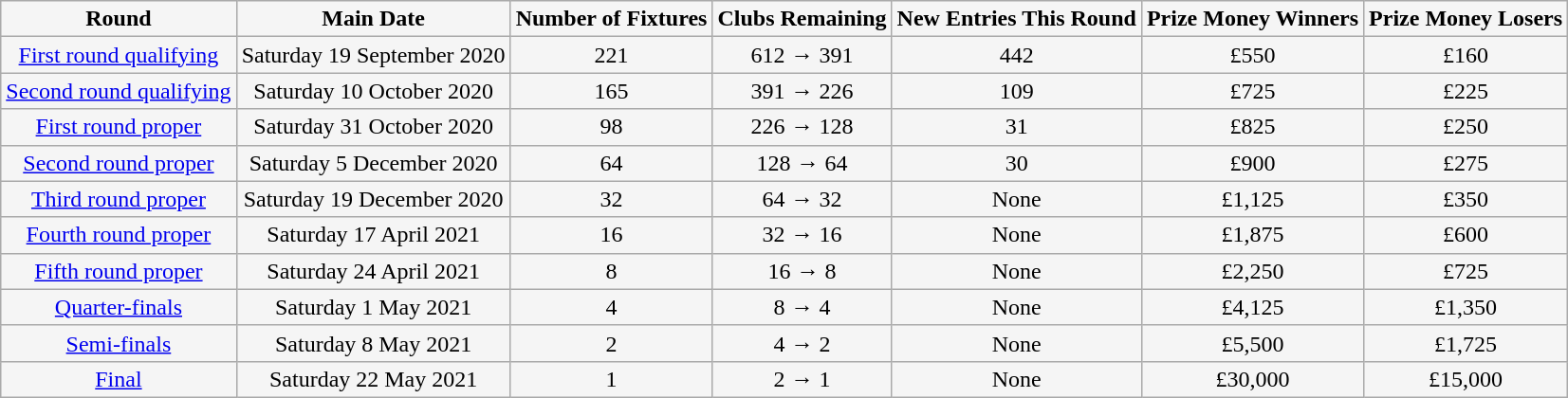<table class="wikitable" style="background:Whitesmoke; text-align:center; font-size:100%">
<tr>
<td scope="col" style"width: 700px; background:silver;"><strong>Round</strong></td>
<td scope="col" style"width: 725px; background:silver;"><strong>Main Date</strong></td>
<td scope="col" style"width: 175px; background:silver;"><strong>Number of Fixtures</strong></td>
<td scope="col" style"width: 175px; background:silver;"><strong>Clubs Remaining</strong></td>
<td scope="col" style"width: 125px; background:silver;"><strong>New Entries This Round</strong></td>
<td scope="col" style"width: 125px; background:silver;"><strong>Prize Money Winners</strong></td>
<td scope="col" style"width: 1125px; background:silver;"><strong>Prize Money Losers</strong></td>
</tr>
<tr>
<td><a href='#'>First round qualifying</a></td>
<td>Saturday 19 September 2020</td>
<td>221</td>
<td>612 → 391</td>
<td>442</td>
<td>£550</td>
<td>£160</td>
</tr>
<tr>
<td><a href='#'>Second round qualifying</a></td>
<td>Saturday 10 October 2020</td>
<td>165</td>
<td>391 → 226</td>
<td>109</td>
<td>£725</td>
<td>£225</td>
</tr>
<tr>
<td><a href='#'>First round proper</a></td>
<td>Saturday 31 October 2020</td>
<td>98</td>
<td>226 → 128</td>
<td>31</td>
<td>£825</td>
<td>£250</td>
</tr>
<tr>
<td><a href='#'>Second round proper</a></td>
<td>Saturday 5 December 2020</td>
<td>64</td>
<td>128 → 64</td>
<td>30</td>
<td>£900</td>
<td>£275</td>
</tr>
<tr>
<td><a href='#'>Third round proper</a></td>
<td>Saturday 19 December 2020</td>
<td>32</td>
<td>64 → 32</td>
<td>None</td>
<td>£1,125</td>
<td>£350</td>
</tr>
<tr>
<td><a href='#'>Fourth round proper</a></td>
<td>Saturday 17 April 2021</td>
<td>16</td>
<td>32 → 16</td>
<td>None</td>
<td>£1,875</td>
<td>£600</td>
</tr>
<tr>
<td><a href='#'>Fifth round proper</a></td>
<td>Saturday 24 April 2021</td>
<td>8</td>
<td>16 → 8</td>
<td>None</td>
<td>£2,250</td>
<td>£725</td>
</tr>
<tr>
<td><a href='#'>Quarter-finals</a></td>
<td>Saturday 1 May 2021</td>
<td>4</td>
<td>8 → 4</td>
<td>None</td>
<td>£4,125</td>
<td>£1,350</td>
</tr>
<tr>
<td><a href='#'>Semi-finals</a></td>
<td>Saturday 8 May 2021</td>
<td>2</td>
<td>4 → 2</td>
<td>None</td>
<td>£5,500</td>
<td>£1,725</td>
</tr>
<tr>
<td><a href='#'>Final</a></td>
<td>Saturday 22 May 2021</td>
<td>1</td>
<td>2 → 1</td>
<td>None</td>
<td>£30,000</td>
<td>£15,000</td>
</tr>
</table>
